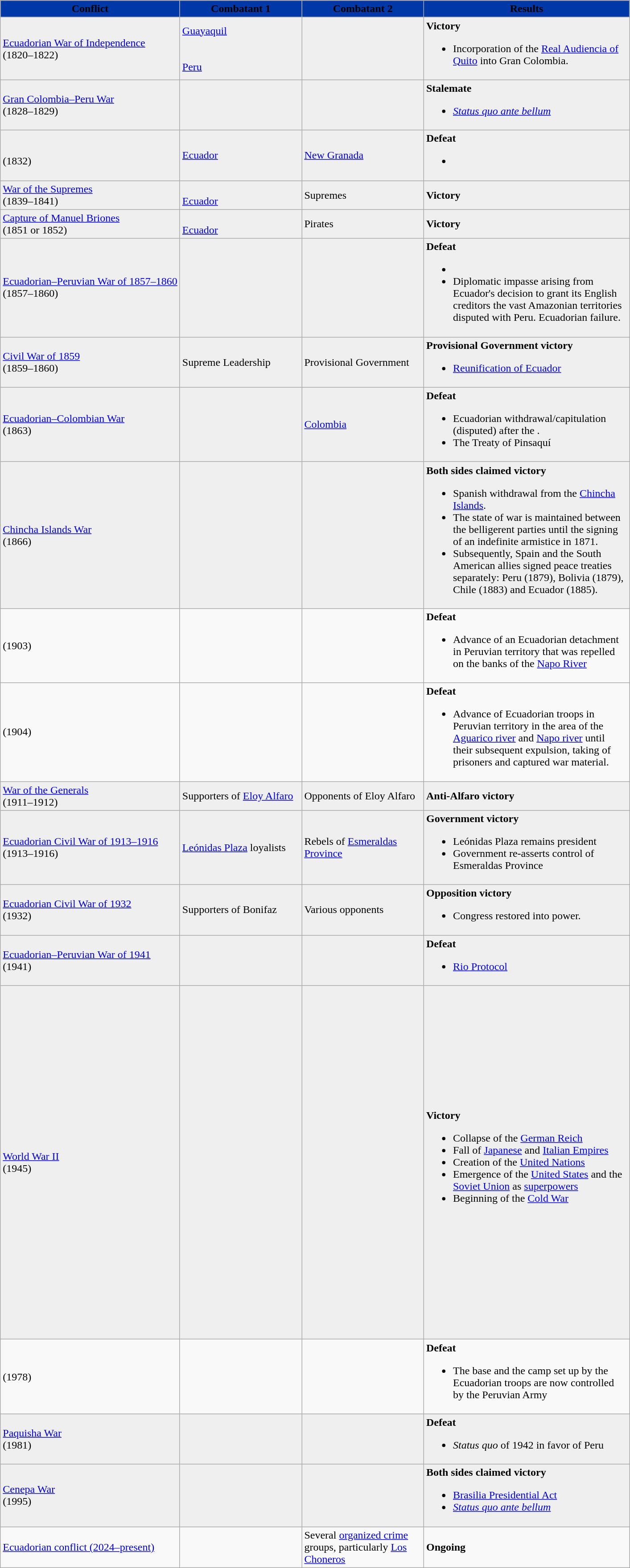<table class="wikitable">
<tr>
<th style="background:#0038A8" rowspan="1" width=><span>Conflict</span></th>
<th style="background:#0038A8" rowspan="1" width=175px><span>Combatant 1</span></th>
<th style="background:#0038A8" rowspan="1" width=175px><span>Combatant 2</span></th>
<th style="background:#0038A8" rowspan="1" width=300px><span>Results</span></th>
</tr>
<tr>
<td style="background:#efefef"><a href='#'>Ecuadorian War of Independence</a><br>(1820–1822)</td>
<td style="background:#efefef"> <a href='#'>Guayaquil</a><br><br><br> <a href='#'>Peru</a><br></td>
<td style="background:#efefef"></td>
<td style="background:#efefef"><strong>Victory</strong><br><ul><li>Incorporation of the <a href='#'>Real Audiencia of Quito</a> into Gran Colombia.</li></ul></td>
</tr>
<tr>
<td style="background:#efefef"><a href='#'>Gran Colombia–Peru War</a><br>(1828–1829)</td>
<td style="background:#efefef"></td>
<td style="background:#efefef"></td>
<td style="background:#efefef"><strong>Stalemate</strong><br><ul><li><em><a href='#'>Status quo ante bellum</a></em></li></ul></td>
</tr>
<tr>
<td style="background:#efefef"><br>(1832)</td>
<td style="background:#efefef"> <a href='#'>Ecuador</a></td>
<td style="background:#efefef"> <a href='#'>New Granada</a></td>
<td style="background:#efefef"><strong>Defeat</strong><br><ul><li></li></ul></td>
</tr>
<tr>
<td style="background:#efefef"><a href='#'>War of the Supremes</a><br>(1839–1841)</td>
<td style="background:#efefef"><br> <a href='#'>Ecuador</a></td>
<td style="background:#efefef"> Supremes</td>
<td style="background:#efefef"><strong>Victory</strong></td>
</tr>
<tr>
<td style="background:#efefef"><a href='#'>Capture of Manuel Briones</a><br>(1851 or 1852)</td>
<td style="background:#efefef"><br> <a href='#'>Ecuador</a></td>
<td style="background:#efefef">Pirates</td>
<td style="background:#efefef"><strong>Victory</strong></td>
</tr>
<tr>
<td style="background:#efefef"><a href='#'>Ecuadorian–Peruvian War of 1857–1860</a><br>(1857–1860)</td>
<td style="background:#efefef"></td>
<td style="background:#efefef"></td>
<td style="background:#efefef"><strong>Defeat</strong><br><ul><li></li><li>Diplomatic impasse arising from Ecuador's decision to grant its English creditors the vast Amazonian territories disputed with Peru. Ecuadorian failure.</li></ul></td>
</tr>
<tr>
<td style="background:#efefef"><a href='#'>Civil War of 1859</a><br>(1859–1860)</td>
<td style="background:#efefef"> Supreme Leadership</td>
<td style="background:#efefef"> Provisional Government</td>
<td style="background:#efefef"><strong>Provisional Government victory</strong><br><ul><li><a href='#'>Reunification of Ecuador</a></li></ul></td>
</tr>
<tr>
<td style="background:#efefef"><a href='#'>Ecuadorian–Colombian War</a><br>(1863)</td>
<td style="background:#efefef"></td>
<td style="background:#efefef"> <a href='#'>Colombia</a></td>
<td style="background:#efefef"><strong>Defeat</strong><br><ul><li>Ecuadorian withdrawal/capitulation (disputed) after the .</li><li>The Treaty of Pinsaquí</li></ul></td>
</tr>
<tr>
<td style="background:#efefef"><a href='#'>Chincha Islands War</a><br>(1866)</td>
<td style="background:#efefef"><br><br><br></td>
<td style="background:#efefef"></td>
<td style="background:#efefef"><strong>Both sides claimed victory</strong><br><ul><li>Spanish withdrawal from the <a href='#'>Chincha Islands</a>.</li><li>The state of war is maintained between the belligerent parties until the signing of an indefinite armistice in 1871.</li><li>Subsequently, Spain and the South American allies signed peace treaties separately: Peru (1879), Bolivia (1879), Chile (1883) and Ecuador (1885).</li></ul></td>
</tr>
<tr>
<td> (1903)</td>
<td></td>
<td></td>
<td><strong>Defeat</strong><br><ul><li>Advance of an Ecuadorian detachment in Peruvian territory that was repelled on the banks of the <a href='#'>Napo River</a></li></ul></td>
</tr>
<tr>
<td> (1904)</td>
<td></td>
<td></td>
<td><strong>Defeat</strong><br><ul><li>Advance of Ecuadorian troops in Peruvian territory in the area of the <a href='#'>Aguarico river</a> and <a href='#'>Napo river</a> until their subsequent expulsion, taking of prisoners and captured war material.</li></ul></td>
</tr>
<tr>
<td style="background:#efefef"><a href='#'>War of the Generals</a><br>(1911–1912)</td>
<td style="background:#efefef"> Supporters of <a href='#'>Eloy Alfaro</a></td>
<td style="background:#efefef"> Opponents of Eloy Alfaro</td>
<td style="background:#efefef"><strong>Anti-Alfaro victory</strong></td>
</tr>
<tr>
<td style="background:#efefef"><a href='#'>Ecuadorian Civil War of 1913–1916</a><br>(1913–1916)</td>
<td style="background:#efefef"> <a href='#'>Leónidas Plaza</a> loyalists</td>
<td style="background:#efefef"> Rebels of <a href='#'>Esmeraldas Province</a></td>
<td style="background:#efefef"><strong>Government victory</strong><br><ul><li>Leónidas Plaza remains president</li><li>Government re-asserts control of Esmeraldas Province</li></ul></td>
</tr>
<tr>
<td style="background:#efefef"><a href='#'>Ecuadorian Civil War of 1932</a><br>(1932)</td>
<td style="background:#efefef"> Supporters of Bonifaz</td>
<td style="background:#efefef"> Various opponents</td>
<td style="background:#efefef"><strong>Opposition victory</strong><br><ul><li>Congress restored into power.</li></ul></td>
</tr>
<tr>
<td style="background:#efefef"><a href='#'>Ecuadorian–Peruvian War of 1941</a><br>(1941)</td>
<td style="background:#efefef"></td>
<td style="background:#efefef"></td>
<td style="background:#efefef"><strong>Defeat</strong><br><ul><li><a href='#'>Rio Protocol</a></li></ul></td>
</tr>
<tr>
<td style="background:#efefef"><a href='#'>World War II</a><br>(1945)</td>
<td style="background:#efefef"><br><br><br><br><br><br><br><br><br><br><br><br><br><br><br><br><br><br><br><br><br><br><br><br><br><br><br><br><br></td>
<td style="background:#efefef"><br><br><br><br><br><br><br><br><br><br><br></td>
<td style="background:#efefef"><strong>Victory</strong><br><ul><li>Collapse of the <a href='#'>German Reich</a></li><li>Fall of <a href='#'>Japanese</a> and <a href='#'>Italian Empires</a></li><li>Creation of the <a href='#'>United Nations</a></li><li>Emergence of the <a href='#'>United States</a> and the <a href='#'>Soviet Union</a> as <a href='#'>superpowers</a></li><li>Beginning of the <a href='#'>Cold War</a></li></ul></td>
</tr>
<tr>
<td> (1978)</td>
<td></td>
<td></td>
<td><strong>Defeat</strong><br><ul><li>The base and the camp set up by the Ecuadorian troops are now controlled by the Peruvian Army</li></ul></td>
</tr>
<tr>
<td style="background:#efefef"><a href='#'>Paquisha War</a><br>(1981)</td>
<td style="background:#efefef"></td>
<td style="background:#efefef"></td>
<td style="background:#efefef"><strong>Defeat</strong><br><ul><li><em>Status quo</em> of 1942 in favor of Peru</li></ul></td>
</tr>
<tr>
<td style="background:#efefef"><a href='#'>Cenepa War</a><br>(1995)</td>
<td style="background:#efefef"></td>
<td style="background:#efefef"></td>
<td style="background:#efefef"><strong>Both sides claimed victory</strong><br><ul><li><a href='#'>Brasilia Presidential Act</a></li><li><em><a href='#'>Status quo ante bellum</a></em></li></ul></td>
</tr>
<tr>
<td><a href='#'>Ecuadorian conflict (2024–present)</a></td>
<td></td>
<td>Several <a href='#'>organized crime</a> groups, particularly <a href='#'>Los Choneros</a></td>
<td><strong>Ongoing</strong></td>
</tr>
</table>
